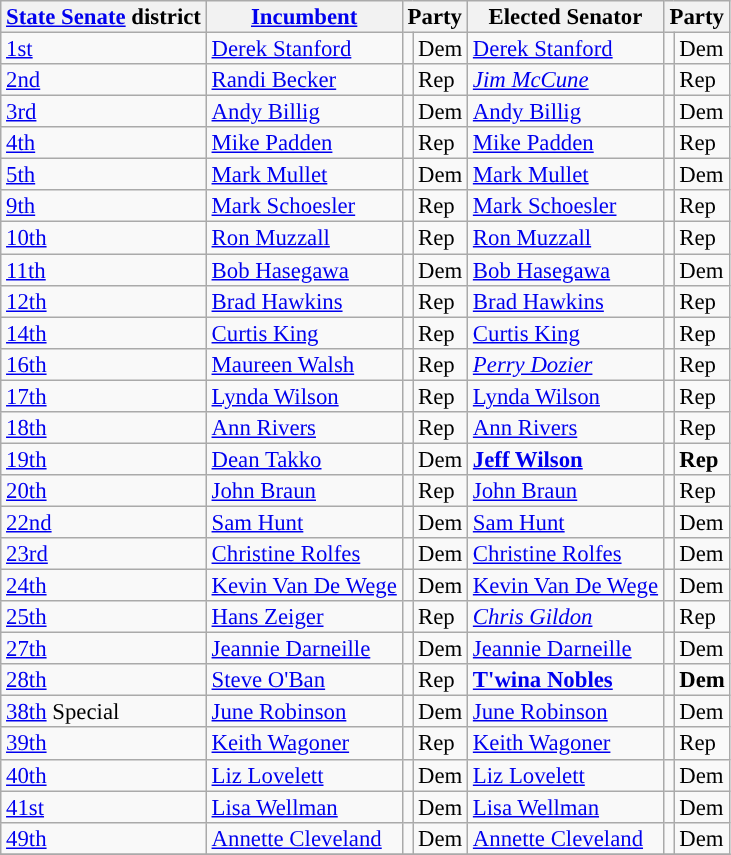<table class="sortable wikitable" style="font-size:95%;line-height:14px;">
<tr>
<th colspan="1" class="unsortable"><a href='#'>State Senate</a> district</th>
<th class="unsortable"><a href='#'>Incumbent</a></th>
<th colspan="2">Party</th>
<th class="unsortable">Elected Senator</th>
<th colspan="2">Party</th>
</tr>
<tr>
<td><a href='#'>1st</a></td>
<td><a href='#'>Derek Stanford</a></td>
<td style="background:"></td>
<td>Dem</td>
<td><a href='#'>Derek Stanford</a></td>
<td style="background:"></td>
<td>Dem</td>
</tr>
<tr>
<td><a href='#'>2nd</a></td>
<td><a href='#'>Randi Becker</a></td>
<td style="background:"></td>
<td>Rep</td>
<td><em><a href='#'>Jim McCune</a></em></td>
<td style="background:"></td>
<td>Rep</td>
</tr>
<tr>
<td><a href='#'>3rd</a></td>
<td><a href='#'>Andy Billig</a></td>
<td style="background:"></td>
<td>Dem</td>
<td><a href='#'>Andy Billig</a></td>
<td style="background:"></td>
<td>Dem</td>
</tr>
<tr>
<td><a href='#'>4th</a></td>
<td><a href='#'>Mike Padden</a></td>
<td style="background:"></td>
<td>Rep</td>
<td><a href='#'>Mike Padden</a></td>
<td style="background:"></td>
<td>Rep</td>
</tr>
<tr>
<td><a href='#'>5th</a></td>
<td><a href='#'>Mark Mullet</a></td>
<td style="background:"></td>
<td>Dem</td>
<td><a href='#'>Mark Mullet</a></td>
<td style="background:"></td>
<td>Dem</td>
</tr>
<tr>
<td><a href='#'>9th</a></td>
<td><a href='#'>Mark Schoesler</a></td>
<td style="background:"></td>
<td>Rep</td>
<td><a href='#'>Mark Schoesler</a></td>
<td style="background:"></td>
<td>Rep</td>
</tr>
<tr>
<td><a href='#'>10th</a></td>
<td><a href='#'>Ron Muzzall</a></td>
<td style="background:"></td>
<td>Rep</td>
<td><a href='#'>Ron Muzzall</a></td>
<td style="background:"></td>
<td>Rep</td>
</tr>
<tr>
<td><a href='#'>11th</a></td>
<td><a href='#'>Bob Hasegawa</a></td>
<td style="background:"></td>
<td>Dem</td>
<td><a href='#'>Bob Hasegawa</a></td>
<td style="background:"></td>
<td>Dem</td>
</tr>
<tr>
<td><a href='#'>12th</a></td>
<td><a href='#'>Brad Hawkins</a></td>
<td style="background:"></td>
<td>Rep</td>
<td><a href='#'>Brad Hawkins</a></td>
<td style="background:"></td>
<td>Rep</td>
</tr>
<tr>
<td><a href='#'>14th</a></td>
<td><a href='#'>Curtis King</a></td>
<td style="background:"></td>
<td>Rep</td>
<td><a href='#'>Curtis King</a></td>
<td style="background:"></td>
<td>Rep</td>
</tr>
<tr>
<td><a href='#'>16th</a></td>
<td><a href='#'>Maureen Walsh</a></td>
<td style="background:"></td>
<td>Rep</td>
<td><em><a href='#'>Perry Dozier</a></em></td>
<td style="background:"></td>
<td>Rep</td>
</tr>
<tr>
<td><a href='#'>17th</a></td>
<td><a href='#'>Lynda Wilson</a></td>
<td style="background:"></td>
<td>Rep</td>
<td><a href='#'>Lynda Wilson</a></td>
<td style="background:"></td>
<td>Rep</td>
</tr>
<tr>
<td><a href='#'>18th</a></td>
<td><a href='#'>Ann Rivers</a></td>
<td style="background:"></td>
<td>Rep</td>
<td><a href='#'>Ann Rivers</a></td>
<td style="background:"></td>
<td>Rep</td>
</tr>
<tr>
<td><a href='#'>19th</a></td>
<td><a href='#'>Dean Takko</a></td>
<td style="background:"></td>
<td>Dem</td>
<td><strong><a href='#'>Jeff Wilson</a></strong></td>
<td style="background:"></td>
<td><strong>Rep</strong></td>
</tr>
<tr>
<td><a href='#'>20th</a></td>
<td><a href='#'>John Braun</a></td>
<td style="background:"></td>
<td>Rep</td>
<td><a href='#'>John Braun</a></td>
<td style="background:"></td>
<td>Rep</td>
</tr>
<tr>
<td><a href='#'>22nd</a></td>
<td><a href='#'>Sam Hunt</a></td>
<td style="background:"></td>
<td>Dem</td>
<td><a href='#'>Sam Hunt</a></td>
<td style="background:"></td>
<td>Dem</td>
</tr>
<tr>
<td><a href='#'>23rd</a></td>
<td><a href='#'>Christine Rolfes</a></td>
<td style="background:"></td>
<td>Dem</td>
<td><a href='#'>Christine Rolfes</a></td>
<td style="background:"></td>
<td>Dem</td>
</tr>
<tr>
<td><a href='#'>24th</a></td>
<td><a href='#'>Kevin Van De Wege</a></td>
<td style="background:"></td>
<td>Dem</td>
<td><a href='#'>Kevin Van De Wege</a></td>
<td style="background:"></td>
<td>Dem</td>
</tr>
<tr>
<td><a href='#'>25th</a></td>
<td><a href='#'>Hans Zeiger</a></td>
<td style="background:"></td>
<td>Rep</td>
<td><em><a href='#'>Chris Gildon</a></em></td>
<td style="background:"></td>
<td>Rep</td>
</tr>
<tr>
<td><a href='#'>27th</a></td>
<td><a href='#'>Jeannie Darneille</a></td>
<td style="background:"></td>
<td>Dem</td>
<td><a href='#'>Jeannie Darneille</a></td>
<td style="background:"></td>
<td>Dem</td>
</tr>
<tr>
<td><a href='#'>28th</a></td>
<td><a href='#'>Steve O'Ban</a></td>
<td style="background:"></td>
<td>Rep</td>
<td><strong><a href='#'>T'wina Nobles</a></strong></td>
<td style="background:"></td>
<td><strong>Dem</strong></td>
</tr>
<tr>
<td><a href='#'>38th</a> Special</td>
<td><a href='#'>June Robinson</a></td>
<td style="background:"></td>
<td>Dem</td>
<td><a href='#'>June Robinson</a></td>
<td style="background:"></td>
<td>Dem</td>
</tr>
<tr>
<td><a href='#'>39th</a></td>
<td><a href='#'>Keith Wagoner</a></td>
<td style="background:"></td>
<td>Rep</td>
<td><a href='#'>Keith Wagoner</a></td>
<td style="background:"></td>
<td>Rep</td>
</tr>
<tr>
<td><a href='#'>40th</a></td>
<td><a href='#'>Liz Lovelett</a></td>
<td style="background:"></td>
<td>Dem</td>
<td><a href='#'>Liz Lovelett</a></td>
<td style="background:"></td>
<td>Dem</td>
</tr>
<tr>
<td><a href='#'>41st</a></td>
<td><a href='#'>Lisa Wellman</a></td>
<td style="background:"></td>
<td>Dem</td>
<td><a href='#'>Lisa Wellman</a></td>
<td style="background:"></td>
<td>Dem</td>
</tr>
<tr>
<td><a href='#'>49th</a></td>
<td><a href='#'>Annette Cleveland</a></td>
<td style="background:"></td>
<td>Dem</td>
<td><a href='#'>Annette Cleveland</a></td>
<td style="background:"></td>
<td>Dem</td>
</tr>
<tr>
</tr>
</table>
